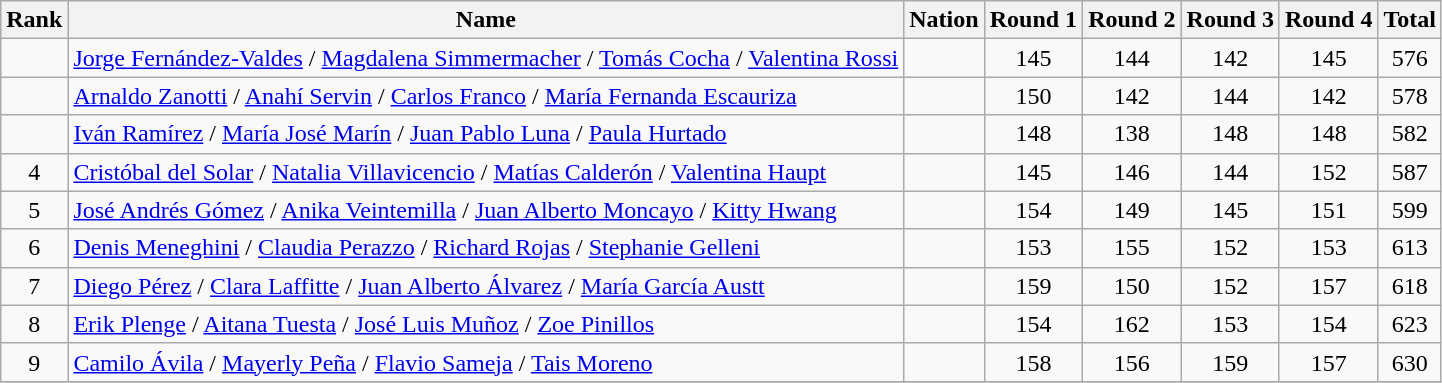<table class="wikitable sortable" style="text-align:center">
<tr>
<th>Rank</th>
<th>Name</th>
<th>Nation</th>
<th>Round 1</th>
<th>Round 2</th>
<th>Round 3</th>
<th>Round 4</th>
<th>Total</th>
</tr>
<tr>
<td></td>
<td align=left><a href='#'>Jorge Fernández-Valdes</a> / <a href='#'>Magdalena Simmermacher</a> / <a href='#'>Tomás Cocha</a> / <a href='#'>Valentina Rossi</a></td>
<td align=left></td>
<td>145</td>
<td>144</td>
<td>142</td>
<td>145</td>
<td>576</td>
</tr>
<tr>
<td></td>
<td align=left><a href='#'>Arnaldo Zanotti</a> / <a href='#'>Anahí Servin</a> / <a href='#'>Carlos Franco</a> / <a href='#'>María Fernanda Escauriza</a></td>
<td align=left></td>
<td>150</td>
<td>142</td>
<td>144</td>
<td>142</td>
<td>578</td>
</tr>
<tr>
<td></td>
<td align=left><a href='#'>Iván Ramírez</a> / <a href='#'>María José Marín</a> / <a href='#'>Juan Pablo Luna</a> / <a href='#'>Paula Hurtado</a></td>
<td align=left></td>
<td>148</td>
<td>138</td>
<td>148</td>
<td>148</td>
<td>582</td>
</tr>
<tr>
<td>4</td>
<td align=left><a href='#'>Cristóbal del Solar</a> / <a href='#'>Natalia Villavicencio</a> / <a href='#'>Matías Calderón</a> / <a href='#'>Valentina Haupt</a></td>
<td align=left></td>
<td>145</td>
<td>146</td>
<td>144</td>
<td>152</td>
<td>587</td>
</tr>
<tr>
<td>5</td>
<td align=left><a href='#'>José Andrés Gómez</a> / <a href='#'>Anika Veintemilla</a> / <a href='#'>Juan Alberto Moncayo</a> / <a href='#'>Kitty Hwang</a></td>
<td align=left></td>
<td>154</td>
<td>149</td>
<td>145</td>
<td>151</td>
<td>599</td>
</tr>
<tr>
<td>6</td>
<td align=left><a href='#'>Denis Meneghini</a> / <a href='#'>Claudia Perazzo</a> / <a href='#'>Richard Rojas</a> / <a href='#'>Stephanie Gelleni</a></td>
<td align=left></td>
<td>153</td>
<td>155</td>
<td>152</td>
<td>153</td>
<td>613</td>
</tr>
<tr>
<td>7</td>
<td align=left><a href='#'>Diego Pérez</a> / <a href='#'>Clara Laffitte</a> / <a href='#'>Juan Alberto Álvarez</a> / <a href='#'>María García Austt</a></td>
<td align=left></td>
<td>159</td>
<td>150</td>
<td>152</td>
<td>157</td>
<td>618</td>
</tr>
<tr>
<td>8</td>
<td align=left><a href='#'>Erik Plenge</a> / <a href='#'>Aitana Tuesta</a> / <a href='#'>José Luis Muñoz</a> / <a href='#'>Zoe Pinillos</a></td>
<td align=left></td>
<td>154</td>
<td>162</td>
<td>153</td>
<td>154</td>
<td>623</td>
</tr>
<tr>
<td>9</td>
<td align=left><a href='#'>Camilo Ávila</a> / <a href='#'>Mayerly Peña</a> / <a href='#'>Flavio Sameja</a> / <a href='#'>Tais Moreno</a></td>
<td align=left></td>
<td>158</td>
<td>156</td>
<td>159</td>
<td>157</td>
<td>630</td>
</tr>
<tr>
</tr>
</table>
